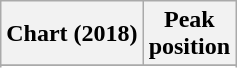<table class="wikitable sortable plainrowheaders" style="text-align:center">
<tr>
<th scope="col">Chart (2018)</th>
<th scope="col">Peak<br>position</th>
</tr>
<tr>
</tr>
<tr>
</tr>
</table>
